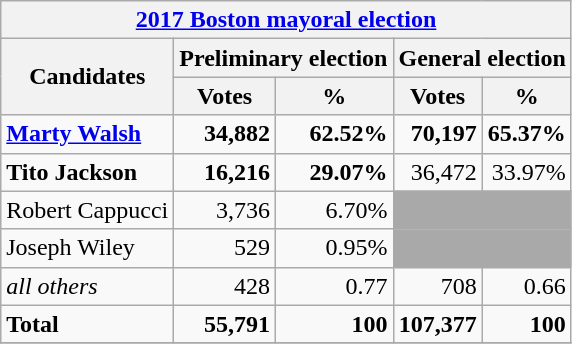<table class=wikitable>
<tr>
<th colspan=5><a href='#'>2017 Boston mayoral election</a></th>
</tr>
<tr>
<th colspan=1 rowspan=2>Candidates</th>
<th colspan=2>Preliminary election</th>
<th colspan=2>General election</th>
</tr>
<tr>
<th>Votes</th>
<th>%</th>
<th>Votes</th>
<th>%</th>
</tr>
<tr>
<td><strong><a href='#'>Marty Walsh</a></strong></td>
<td align="right"><strong>34,882</strong></td>
<td align="right"><strong>62.52%</strong></td>
<td align="right"><strong>70,197</strong></td>
<td align="right"><strong>65.37%</strong></td>
</tr>
<tr>
<td><strong>Tito Jackson</strong></td>
<td align="right"><strong>16,216</strong></td>
<td align="right"><strong>29.07%</strong></td>
<td align="right">36,472</td>
<td align="right">33.97%</td>
</tr>
<tr>
<td>Robert Cappucci</td>
<td align="right">3,736</td>
<td align="right">6.70%</td>
<td colspan=2 bgcolor=darkgray></td>
</tr>
<tr>
<td>Joseph Wiley</td>
<td align="right">529</td>
<td align="right">0.95%</td>
<td colspan=2 bgcolor=darkgray></td>
</tr>
<tr>
<td><em>all others</em></td>
<td align="right">428</td>
<td align="right">0.77</td>
<td align="right">708</td>
<td align="right">0.66</td>
</tr>
<tr>
<td><strong>Total</strong></td>
<td align="right"><strong>55,791</strong></td>
<td align="right"><strong>100</strong></td>
<td align="right"><strong>107,377</strong></td>
<td align="right"><strong>100</strong></td>
</tr>
<tr>
</tr>
</table>
